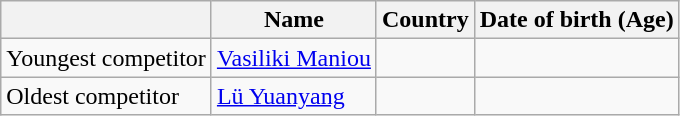<table class="wikitable sortable">
<tr>
<th></th>
<th>Name</th>
<th>Country</th>
<th>Date of birth (Age)</th>
</tr>
<tr>
<td>Youngest competitor</td>
<td><a href='#'>Vasiliki Maniou</a></td>
<td></td>
<td></td>
</tr>
<tr>
<td>Oldest competitor</td>
<td><a href='#'>Lü Yuanyang</a></td>
<td></td>
<td></td>
</tr>
</table>
